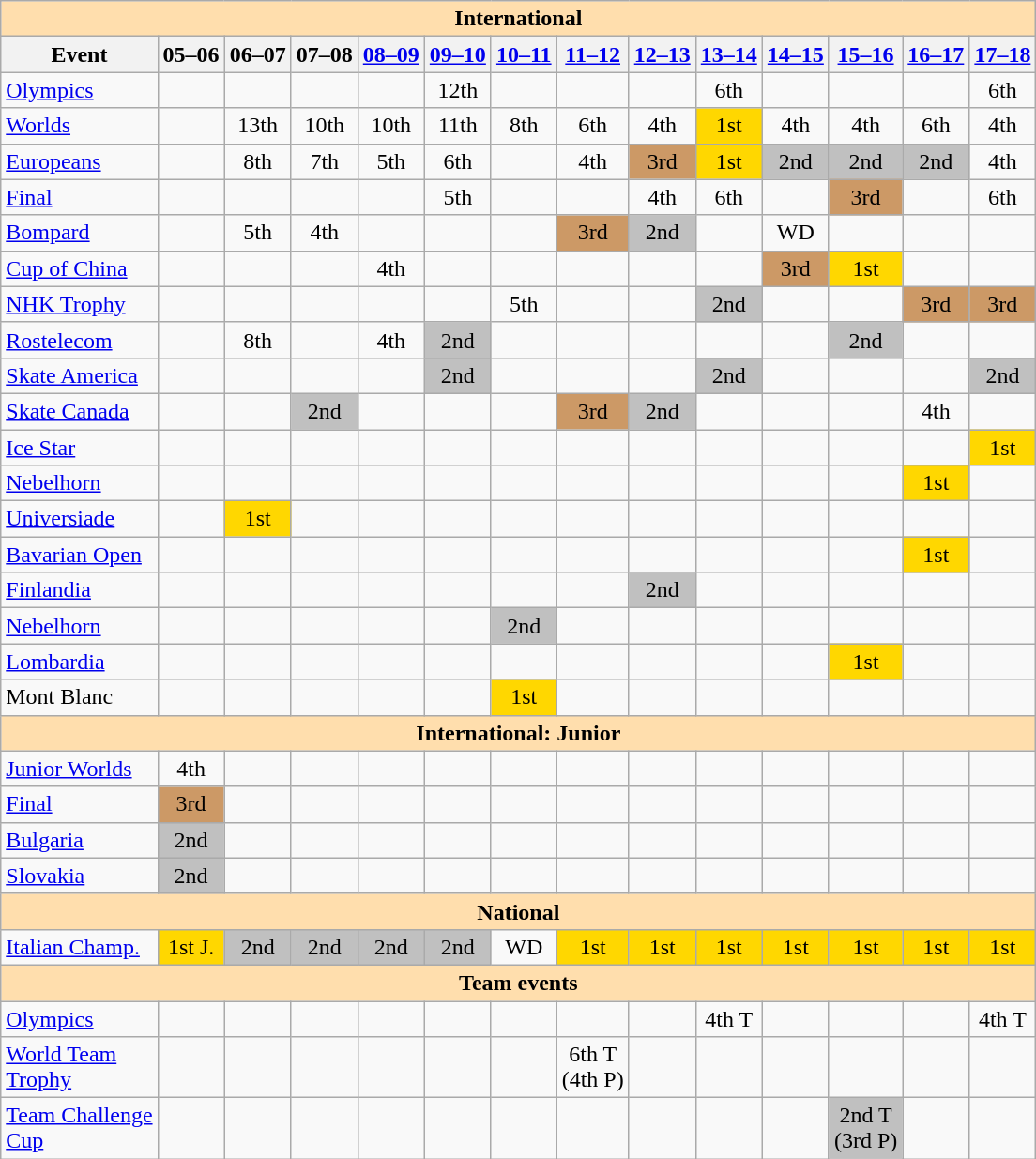<table class="wikitable" style="text-align:center">
<tr>
<th style="background-color: #ffdead; " colspan=14 align=center>International</th>
</tr>
<tr>
<th>Event</th>
<th>05–06</th>
<th>06–07</th>
<th>07–08</th>
<th><a href='#'>08–09</a></th>
<th><a href='#'>09–10</a></th>
<th><a href='#'>10–11</a></th>
<th><a href='#'>11–12</a></th>
<th><a href='#'>12–13</a></th>
<th><a href='#'>13–14</a></th>
<th><a href='#'>14–15</a></th>
<th><a href='#'>15–16</a></th>
<th><a href='#'>16–17</a></th>
<th><a href='#'>17–18</a></th>
</tr>
<tr>
<td align=left><a href='#'>Olympics</a></td>
<td></td>
<td></td>
<td></td>
<td></td>
<td>12th</td>
<td></td>
<td></td>
<td></td>
<td>6th</td>
<td></td>
<td></td>
<td></td>
<td>6th</td>
</tr>
<tr>
<td align=left><a href='#'>Worlds</a></td>
<td></td>
<td>13th</td>
<td>10th</td>
<td>10th</td>
<td>11th</td>
<td>8th</td>
<td>6th</td>
<td>4th</td>
<td bgcolor=gold>1st</td>
<td>4th</td>
<td>4th</td>
<td>6th</td>
<td>4th</td>
</tr>
<tr>
<td align=left><a href='#'>Europeans</a></td>
<td></td>
<td>8th</td>
<td>7th</td>
<td>5th</td>
<td>6th</td>
<td></td>
<td>4th</td>
<td bgcolor=cc9966>3rd</td>
<td bgcolor=gold>1st</td>
<td bgcolor=silver>2nd</td>
<td bgcolor=silver>2nd</td>
<td bgcolor=silver>2nd</td>
<td>4th</td>
</tr>
<tr>
<td align=left> <a href='#'>Final</a></td>
<td></td>
<td></td>
<td></td>
<td></td>
<td>5th</td>
<td></td>
<td></td>
<td>4th</td>
<td>6th</td>
<td></td>
<td bgcolor=cc9966>3rd</td>
<td></td>
<td>6th</td>
</tr>
<tr>
<td align=left> <a href='#'>Bompard</a></td>
<td></td>
<td>5th</td>
<td>4th</td>
<td></td>
<td></td>
<td></td>
<td bgcolor=cc9966>3rd</td>
<td bgcolor=silver>2nd</td>
<td></td>
<td>WD</td>
<td></td>
<td></td>
<td></td>
</tr>
<tr>
<td align=left> <a href='#'>Cup of China</a></td>
<td></td>
<td></td>
<td></td>
<td>4th</td>
<td></td>
<td></td>
<td></td>
<td></td>
<td></td>
<td bgcolor=cc9966>3rd</td>
<td bgcolor=gold>1st</td>
<td></td>
<td></td>
</tr>
<tr>
<td align=left> <a href='#'>NHK Trophy</a></td>
<td></td>
<td></td>
<td></td>
<td></td>
<td></td>
<td>5th</td>
<td></td>
<td></td>
<td bgcolor=silver>2nd</td>
<td></td>
<td></td>
<td bgcolor=cc9966>3rd</td>
<td bgcolor=cc9966>3rd</td>
</tr>
<tr>
<td align=left> <a href='#'>Rostelecom</a></td>
<td></td>
<td>8th</td>
<td></td>
<td>4th</td>
<td bgcolor=silver>2nd</td>
<td></td>
<td></td>
<td></td>
<td></td>
<td></td>
<td bgcolor=silver>2nd</td>
<td></td>
<td></td>
</tr>
<tr>
<td align=left> <a href='#'>Skate America</a></td>
<td></td>
<td></td>
<td></td>
<td></td>
<td bgcolor=silver>2nd</td>
<td></td>
<td></td>
<td></td>
<td bgcolor=silver>2nd</td>
<td></td>
<td></td>
<td></td>
<td bgcolor=silver>2nd</td>
</tr>
<tr>
<td align=left> <a href='#'>Skate Canada</a></td>
<td></td>
<td></td>
<td bgcolor=silver>2nd</td>
<td></td>
<td></td>
<td></td>
<td bgcolor=cc9966>3rd</td>
<td bgcolor=silver>2nd</td>
<td></td>
<td></td>
<td></td>
<td>4th</td>
<td></td>
</tr>
<tr>
<td align=left> <a href='#'>Ice Star</a></td>
<td></td>
<td></td>
<td></td>
<td></td>
<td></td>
<td></td>
<td></td>
<td></td>
<td></td>
<td></td>
<td></td>
<td></td>
<td bgcolor=gold>1st</td>
</tr>
<tr>
<td align=left> <a href='#'>Nebelhorn</a></td>
<td></td>
<td></td>
<td></td>
<td></td>
<td></td>
<td></td>
<td></td>
<td></td>
<td></td>
<td></td>
<td></td>
<td bgcolor=gold>1st</td>
<td></td>
</tr>
<tr>
<td align=left><a href='#'>Universiade</a></td>
<td></td>
<td bgcolor=gold>1st</td>
<td></td>
<td></td>
<td></td>
<td></td>
<td></td>
<td></td>
<td></td>
<td></td>
<td></td>
<td></td>
<td></td>
</tr>
<tr>
<td align=left><a href='#'>Bavarian Open</a></td>
<td></td>
<td></td>
<td></td>
<td></td>
<td></td>
<td></td>
<td></td>
<td></td>
<td></td>
<td></td>
<td></td>
<td bgcolor=gold>1st</td>
<td></td>
</tr>
<tr>
<td align=left><a href='#'>Finlandia</a></td>
<td></td>
<td></td>
<td></td>
<td></td>
<td></td>
<td></td>
<td></td>
<td bgcolor=silver>2nd</td>
<td></td>
<td></td>
<td></td>
<td></td>
<td></td>
</tr>
<tr>
<td align=left><a href='#'>Nebelhorn</a></td>
<td></td>
<td></td>
<td></td>
<td></td>
<td></td>
<td bgcolor=silver>2nd</td>
<td></td>
<td></td>
<td></td>
<td></td>
<td></td>
<td></td>
<td></td>
</tr>
<tr>
<td align=left><a href='#'>Lombardia</a></td>
<td></td>
<td></td>
<td></td>
<td></td>
<td></td>
<td></td>
<td></td>
<td></td>
<td></td>
<td></td>
<td bgcolor=gold>1st</td>
<td></td>
<td></td>
</tr>
<tr>
<td align=left>Mont Blanc</td>
<td></td>
<td></td>
<td></td>
<td></td>
<td></td>
<td bgcolor=gold>1st</td>
<td></td>
<td></td>
<td></td>
<td></td>
<td></td>
<td></td>
<td></td>
</tr>
<tr>
<th style="background-color: #ffdead; " colspan=14 align=center>International: Junior</th>
</tr>
<tr>
<td align=left><a href='#'>Junior Worlds</a></td>
<td>4th</td>
<td></td>
<td></td>
<td></td>
<td></td>
<td></td>
<td></td>
<td></td>
<td></td>
<td></td>
<td></td>
<td></td>
<td></td>
</tr>
<tr>
<td align=left> <a href='#'>Final</a></td>
<td bgcolor=cc9966>3rd</td>
<td></td>
<td></td>
<td></td>
<td></td>
<td></td>
<td></td>
<td></td>
<td></td>
<td></td>
<td></td>
<td></td>
<td></td>
</tr>
<tr>
<td align=left> <a href='#'>Bulgaria</a></td>
<td bgcolor=silver>2nd</td>
<td></td>
<td></td>
<td></td>
<td></td>
<td></td>
<td></td>
<td></td>
<td></td>
<td></td>
<td></td>
<td></td>
<td></td>
</tr>
<tr>
<td align=left> <a href='#'>Slovakia</a></td>
<td bgcolor=silver>2nd</td>
<td></td>
<td></td>
<td></td>
<td></td>
<td></td>
<td></td>
<td></td>
<td></td>
<td></td>
<td></td>
<td></td>
<td></td>
</tr>
<tr>
<th style="background-color: #ffdead; " colspan=14 align=center>National</th>
</tr>
<tr>
<td align=left><a href='#'>Italian Champ.</a></td>
<td bgcolor=gold>1st J.</td>
<td bgcolor=silver>2nd</td>
<td bgcolor=silver>2nd</td>
<td bgcolor=silver>2nd</td>
<td bgcolor=silver>2nd</td>
<td>WD</td>
<td bgcolor=gold>1st</td>
<td bgcolor=gold>1st</td>
<td bgcolor=gold>1st</td>
<td bgcolor=gold>1st</td>
<td bgcolor=gold>1st</td>
<td bgcolor=gold>1st</td>
<td bgcolor=gold>1st</td>
</tr>
<tr>
<th style="background-color: #ffdead; " colspan=14 align=center>Team events</th>
</tr>
<tr>
<td align=left><a href='#'>Olympics</a></td>
<td></td>
<td></td>
<td></td>
<td></td>
<td></td>
<td></td>
<td></td>
<td></td>
<td>4th T</td>
<td></td>
<td></td>
<td></td>
<td>4th T</td>
</tr>
<tr>
<td align=left><a href='#'>World Team<br>Trophy</a></td>
<td></td>
<td></td>
<td></td>
<td></td>
<td></td>
<td></td>
<td>6th T <br>(4th P)</td>
<td></td>
<td></td>
<td></td>
<td></td>
<td></td>
<td></td>
</tr>
<tr>
<td align=left><a href='#'>Team Challenge<br>Cup</a></td>
<td></td>
<td></td>
<td></td>
<td></td>
<td></td>
<td></td>
<td></td>
<td></td>
<td></td>
<td></td>
<td bgcolor=silver>2nd T <br> (3rd P)</td>
<td></td>
<td></td>
</tr>
</table>
